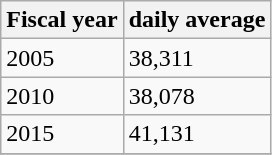<table class="wikitable">
<tr>
<th>Fiscal year</th>
<th>daily average</th>
</tr>
<tr>
<td>2005</td>
<td>38,311</td>
</tr>
<tr>
<td>2010</td>
<td>38,078</td>
</tr>
<tr>
<td>2015</td>
<td>41,131</td>
</tr>
<tr>
</tr>
</table>
